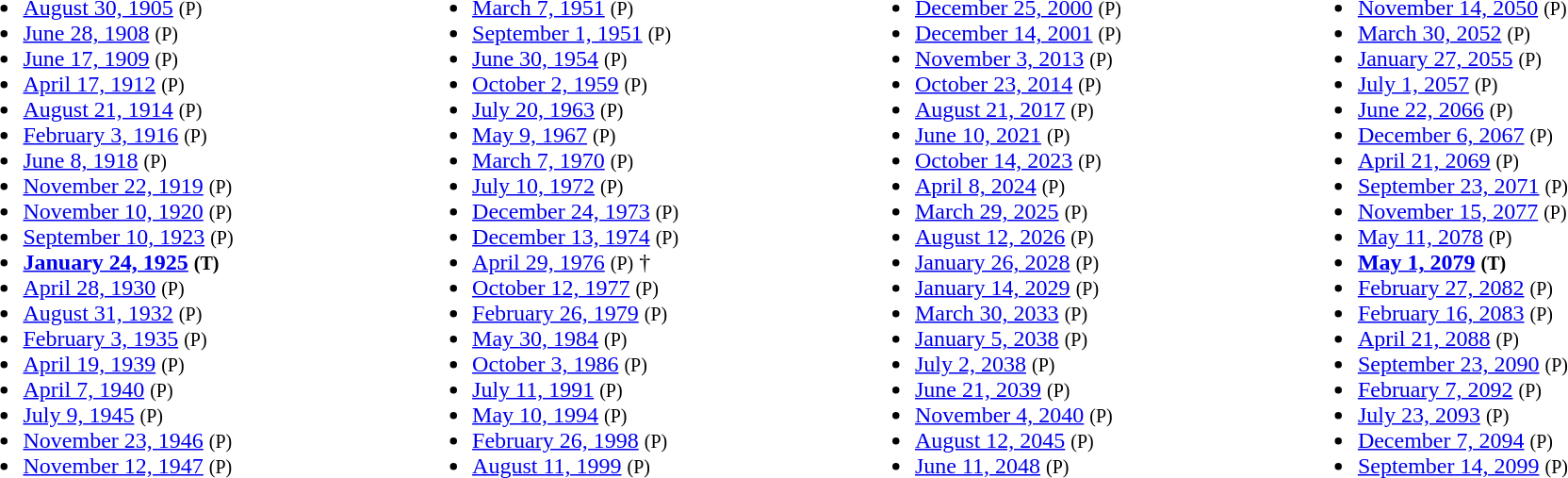<table style="width:100%;">
<tr>
<td><br><ul><li><a href='#'>August 30, 1905</a> <small>(P)</small></li><li><a href='#'>June 28, 1908</a> <small>(P)</small></li><li><a href='#'>June 17, 1909</a> <small>(P)</small></li><li><a href='#'>April 17, 1912</a> <small>(P)</small></li><li><a href='#'>August 21, 1914</a> <small>(P)</small></li><li><a href='#'>February 3, 1916</a> <small>(P)</small></li><li><a href='#'>June 8, 1918</a> <small>(P)</small></li><li><a href='#'>November 22, 1919</a> <small>(P)</small></li><li><a href='#'>November 10, 1920</a> <small>(P)</small></li><li><a href='#'>September 10, 1923</a> <small>(P)</small></li><li><strong><a href='#'>January 24, 1925</a> <small>(T)</small></strong></li><li><a href='#'>April 28, 1930</a> <small>(P)</small></li><li><a href='#'>August 31, 1932</a> <small>(P)</small></li><li><a href='#'>February 3, 1935</a> <small>(P)</small></li><li><a href='#'>April 19, 1939</a> <small>(P)</small></li><li><a href='#'>April 7, 1940</a> <small>(P)</small></li><li><a href='#'>July 9, 1945</a> <small>(P)</small></li><li><a href='#'>November 23, 1946</a> <small>(P)</small></li><li><a href='#'>November 12, 1947</a> <small>(P)</small></li></ul></td>
<td><br><ul><li><a href='#'>March 7, 1951</a> <small>(P)</small></li><li><a href='#'>September 1, 1951</a> <small>(P)</small></li><li><a href='#'>June 30, 1954</a> <small>(P)</small></li><li><a href='#'>October 2, 1959</a> <small>(P)</small></li><li><a href='#'>July 20, 1963</a> <small>(P)</small></li><li><a href='#'>May 9, 1967</a> <small>(P)</small></li><li><a href='#'>March 7, 1970</a> <small>(P)</small></li><li><a href='#'>July 10, 1972</a> <small>(P)</small></li><li><a href='#'>December 24, 1973</a> <small>(P)</small></li><li><a href='#'>December 13, 1974</a> <small>(P)</small></li><li><a href='#'>April 29, 1976</a> <small>(P)</small> †</li><li><a href='#'>October 12, 1977</a> <small>(P)</small></li><li><a href='#'>February 26, 1979</a> <small>(P)</small></li><li><a href='#'>May 30, 1984</a> <small>(P)</small></li><li><a href='#'>October 3, 1986</a> <small>(P)</small></li><li><a href='#'>July 11, 1991</a> <small>(P)</small></li><li><a href='#'>May 10, 1994</a> <small>(P)</small></li><li><a href='#'>February 26, 1998</a> <small>(P)</small></li><li><a href='#'>August 11, 1999</a> <small>(P)</small></li></ul></td>
<td><br><ul><li><a href='#'>December 25, 2000</a> <small>(P)</small></li><li><a href='#'>December 14, 2001</a> <small>(P)</small></li><li><a href='#'>November 3, 2013</a> <small>(P)</small></li><li><a href='#'>October 23, 2014</a> <small>(P)</small></li><li><a href='#'>August 21, 2017</a> <small>(P)</small></li><li><a href='#'>June 10, 2021</a> <small>(P)</small></li><li><a href='#'>October 14, 2023</a> <small>(P)</small></li><li><a href='#'>April 8, 2024</a> <small>(P)</small></li><li><a href='#'>March 29, 2025</a> <small>(P)</small></li><li> <a href='#'>August 12, 2026</a> <small>(P)</small></li><li><a href='#'>January 26, 2028</a> <small>(P)</small></li><li><a href='#'>January 14, 2029</a> <small>(P)</small></li><li><a href='#'>March 30, 2033</a> <small>(P)</small></li><li><a href='#'>January 5, 2038</a> <small>(P)</small></li><li><a href='#'>July 2, 2038</a> <small>(P)</small></li><li><a href='#'>June 21, 2039</a> <small>(P)</small></li><li><a href='#'>November 4, 2040</a> <small>(P)</small></li><li><a href='#'>August 12, 2045</a> <small>(P)</small></li><li><a href='#'>June 11, 2048</a> <small>(P)</small></li></ul></td>
<td><br><ul><li><a href='#'>November 14, 2050</a> <small>(P)</small></li><li><a href='#'>March 30, 2052</a> <small>(P)</small></li><li><a href='#'>January 27, 2055</a> <small>(P)</small></li><li><a href='#'>July 1, 2057</a> <small>(P)</small></li><li><a href='#'>June 22, 2066</a> <small>(P)</small></li><li><a href='#'>December 6, 2067</a> <small>(P)</small></li><li><a href='#'>April 21, 2069</a> <small>(P)</small></li><li><a href='#'>September 23, 2071</a> <small>(P)</small></li><li><a href='#'>November 15, 2077</a> <small>(P)</small></li><li><a href='#'>May 11, 2078</a> <small>(P)</small></li><li><strong><a href='#'>May 1, 2079</a> <small>(T)</small></strong></li><li><a href='#'>February 27, 2082</a> <small>(P)</small></li><li><a href='#'>February 16, 2083</a> <small>(P)</small></li><li><a href='#'>April 21, 2088</a> <small>(P)</small></li><li><a href='#'>September 23, 2090</a> <small>(P)</small></li><li><a href='#'>February 7, 2092</a> <small>(P)</small></li><li><a href='#'>July 23, 2093</a> <small>(P)</small></li><li><a href='#'>December 7, 2094</a> <small>(P)</small></li><li><a href='#'>September 14, 2099</a> <small>(P)</small></li></ul></td>
</tr>
</table>
